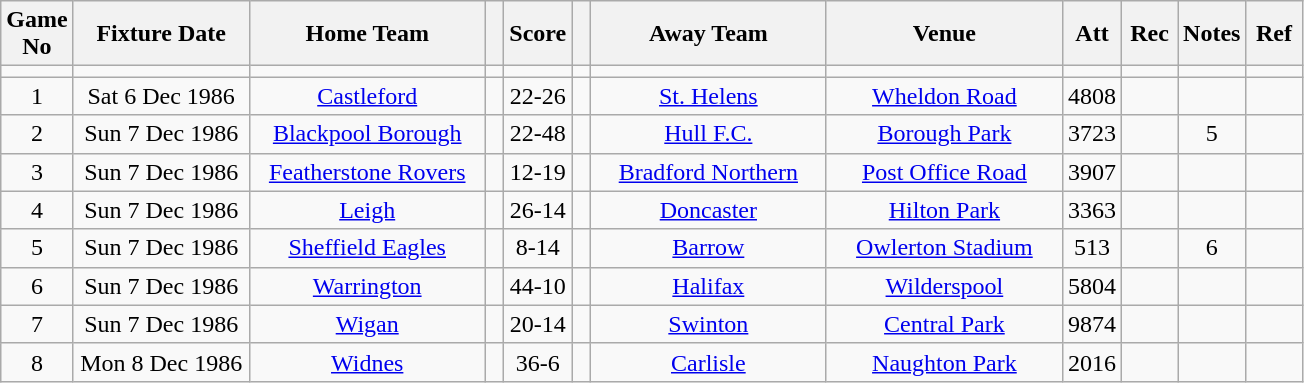<table class="wikitable" style="text-align:center;">
<tr>
<th width=10 abbr="No">Game No</th>
<th width=110 abbr="Date">Fixture Date</th>
<th width=150 abbr="Home Team">Home Team</th>
<th width=5 abbr="space"></th>
<th width=20 abbr="Score">Score</th>
<th width=5 abbr="space"></th>
<th width=150 abbr="Away Team">Away Team</th>
<th width=150 abbr="Venue">Venue</th>
<th width=30 abbr="Att">Att</th>
<th width=30 abbr="Rec">Rec</th>
<th width=20 abbr="Notes">Notes</th>
<th width=30 abbr="Ref">Ref</th>
</tr>
<tr>
<td></td>
<td></td>
<td></td>
<td></td>
<td></td>
<td></td>
<td></td>
<td></td>
<td></td>
<td></td>
<td></td>
<td></td>
</tr>
<tr>
<td>1</td>
<td>Sat 6 Dec 1986</td>
<td><a href='#'>Castleford</a></td>
<td></td>
<td>22-26</td>
<td></td>
<td><a href='#'>St. Helens</a></td>
<td><a href='#'>Wheldon Road</a></td>
<td>4808</td>
<td></td>
<td></td>
<td></td>
</tr>
<tr>
<td>2</td>
<td>Sun 7 Dec 1986</td>
<td><a href='#'>Blackpool Borough</a></td>
<td></td>
<td>22-48</td>
<td></td>
<td><a href='#'>Hull F.C.</a></td>
<td><a href='#'>Borough Park</a></td>
<td>3723</td>
<td></td>
<td>5</td>
<td></td>
</tr>
<tr>
<td>3</td>
<td>Sun 7 Dec 1986</td>
<td><a href='#'>Featherstone Rovers</a></td>
<td></td>
<td>12-19</td>
<td></td>
<td><a href='#'>Bradford Northern</a></td>
<td><a href='#'>Post Office Road</a></td>
<td>3907</td>
<td></td>
<td></td>
<td></td>
</tr>
<tr>
<td>4</td>
<td>Sun 7 Dec 1986</td>
<td><a href='#'>Leigh</a></td>
<td></td>
<td>26-14</td>
<td></td>
<td><a href='#'>Doncaster</a></td>
<td><a href='#'>Hilton Park</a></td>
<td>3363</td>
<td></td>
<td></td>
<td></td>
</tr>
<tr>
<td>5</td>
<td>Sun 7 Dec 1986</td>
<td><a href='#'>Sheffield Eagles</a></td>
<td></td>
<td>8-14</td>
<td></td>
<td><a href='#'>Barrow</a></td>
<td><a href='#'>Owlerton Stadium</a></td>
<td>513</td>
<td></td>
<td>6</td>
<td></td>
</tr>
<tr>
<td>6</td>
<td>Sun 7 Dec 1986</td>
<td><a href='#'>Warrington</a></td>
<td></td>
<td>44-10</td>
<td></td>
<td><a href='#'>Halifax</a></td>
<td><a href='#'>Wilderspool</a></td>
<td>5804</td>
<td></td>
<td></td>
<td></td>
</tr>
<tr>
<td>7</td>
<td>Sun 7 Dec 1986</td>
<td><a href='#'>Wigan</a></td>
<td></td>
<td>20-14</td>
<td></td>
<td><a href='#'>Swinton</a></td>
<td><a href='#'>Central Park</a></td>
<td>9874</td>
<td></td>
<td></td>
<td></td>
</tr>
<tr>
<td>8</td>
<td>Mon 8 Dec 1986</td>
<td><a href='#'>Widnes</a></td>
<td></td>
<td>36-6</td>
<td></td>
<td><a href='#'>Carlisle</a></td>
<td><a href='#'>Naughton Park</a></td>
<td>2016</td>
<td></td>
<td></td>
<td></td>
</tr>
</table>
